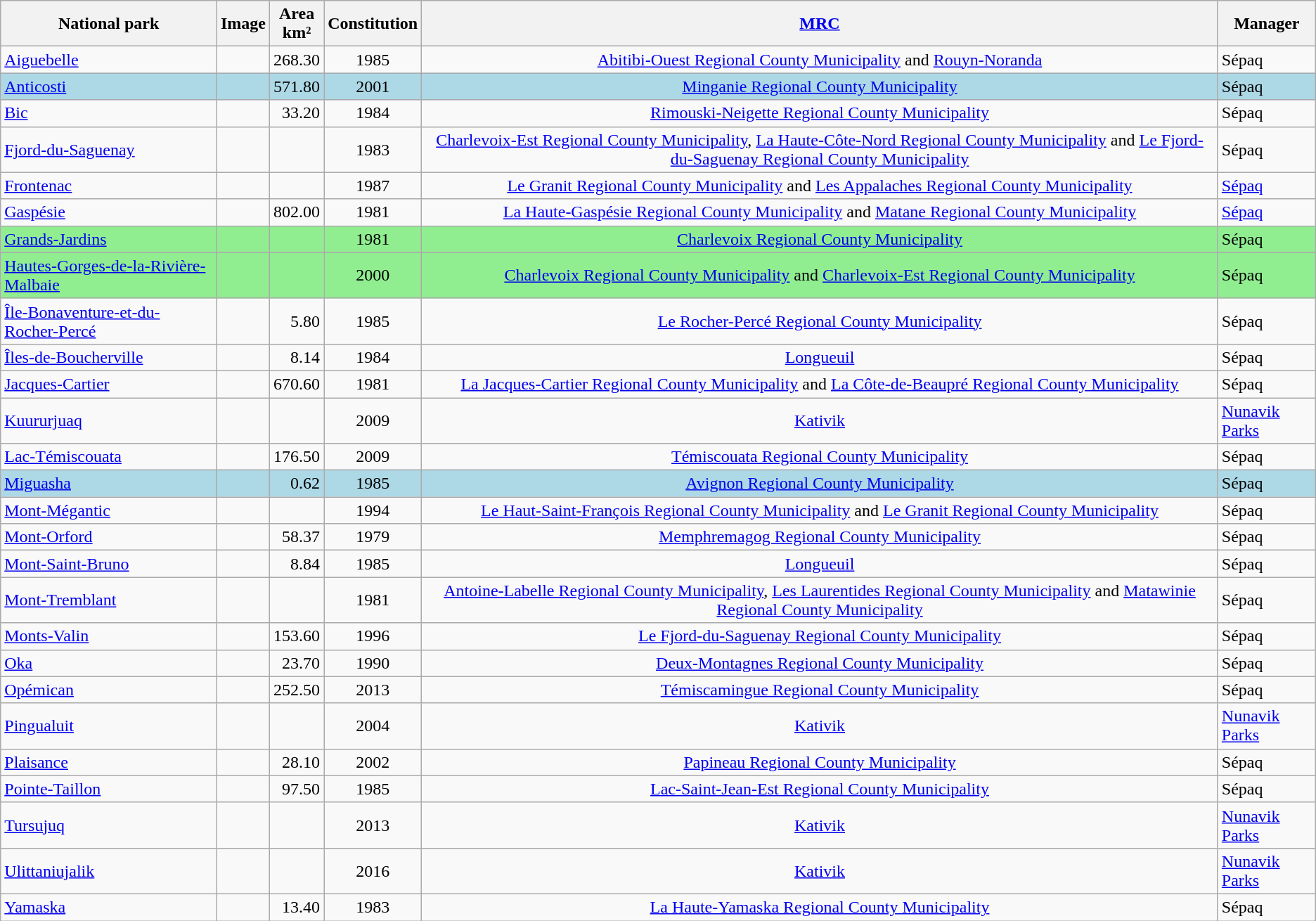<table class = "wikitable sortable">
<tr>
<th scope = col>National park</th>
<th scope = col class = "unsortable">Image</th>
<th scope = col>Area <br> km²</th>
<th scope = col>Constitution</th>
<th scope = col><a href='#'>MRC</a></th>
<th scope = col class = "unsortable">Manager</th>
</tr>
<tr>
<td><a href='#'>Aiguebelle</a></td>
<td></td>
<td align = "right">268.30</td>
<td align = "center">1985</td>
<td align = "center"><a href='#'>Abitibi-Ouest Regional County Municipality</a> and <a href='#'>Rouyn-Noranda</a></td>
<td>Sépaq</td>
</tr>
<tr bgcolor = lightblue>
<td><a href='#'>Anticosti</a></td>
<td></td>
<td align = "right">571.80</td>
<td align = "center">2001</td>
<td align = "center"><a href='#'>Minganie Regional County Municipality</a></td>
<td>Sépaq</td>
</tr>
<tr>
<td><a href='#'>Bic</a></td>
<td></td>
<td align = "right">33.20</td>
<td align = "center">1984</td>
<td align = "center"><a href='#'>Rimouski-Neigette Regional County Municipality</a></td>
<td>Sépaq</td>
</tr>
<tr>
<td><a href='#'>Fjord-du-Saguenay</a></td>
<td></td>
<td align = "right"></td>
<td align = "center">1983</td>
<td align = "center"><a href='#'>Charlevoix-Est Regional County Municipality</a>, <a href='#'>La Haute-Côte-Nord Regional County Municipality</a> and <a href='#'>Le Fjord-du-Saguenay Regional County Municipality</a></td>
<td>Sépaq</td>
</tr>
<tr>
<td><a href='#'>Frontenac</a></td>
<td></td>
<td align = "right"></td>
<td align = "center">1987</td>
<td align = "center"><a href='#'>Le Granit Regional County Municipality</a> and <a href='#'>Les Appalaches Regional County Municipality</a></td>
<td><a href='#'>Sépaq</a></td>
</tr>
<tr>
<td><a href='#'>Gaspésie</a></td>
<td></td>
<td align = "right">802.00</td>
<td align = "center">1981</td>
<td align = "center"><a href='#'>La Haute-Gaspésie Regional County Municipality</a> and <a href='#'>Matane Regional County Municipality</a></td>
<td><a href='#'>Sépaq</a></td>
</tr>
<tr bgcolor = lightgreen>
<td><a href='#'>Grands-Jardins</a></td>
<td></td>
<td align = "right"></td>
<td align = "center">1981</td>
<td align = "center"><a href='#'>Charlevoix Regional County Municipality</a></td>
<td>Sépaq</td>
</tr>
<tr bgcolor = lightgreen>
<td><a href='#'>Hautes-Gorges-de-la-Rivière-Malbaie</a></td>
<td></td>
<td align = "right"></td>
<td align = "center">2000</td>
<td align = "center"><a href='#'>Charlevoix Regional County Municipality</a> and <a href='#'>Charlevoix-Est Regional County Municipality</a></td>
<td>Sépaq</td>
</tr>
<tr>
<td><a href='#'>Île-Bonaventure-et-du-Rocher-Percé</a></td>
<td></td>
<td align = "right">5.80</td>
<td align = "center">1985</td>
<td align = "center"><a href='#'>Le Rocher-Percé Regional County Municipality</a></td>
<td>Sépaq</td>
</tr>
<tr>
<td><a href='#'>Îles-de-Boucherville</a></td>
<td></td>
<td align = "right">8.14</td>
<td align = "center">1984</td>
<td align = "center"><a href='#'>Longueuil</a></td>
<td>Sépaq</td>
</tr>
<tr>
<td><a href='#'>Jacques-Cartier</a></td>
<td></td>
<td align = "right">670.60</td>
<td align = "center">1981</td>
<td align = "center"><a href='#'>La Jacques-Cartier Regional County Municipality</a> and <a href='#'>La Côte-de-Beaupré Regional County Municipality</a></td>
<td>Sépaq</td>
</tr>
<tr>
<td><a href='#'>Kuururjuaq</a></td>
<td></td>
<td align = "right"></td>
<td align = "center">2009</td>
<td align = "center"><a href='#'>Kativik</a></td>
<td><a href='#'>Nunavik Parks</a></td>
</tr>
<tr>
<td><a href='#'>Lac-Témiscouata</a></td>
<td></td>
<td align = "right">176.50</td>
<td align = "center">2009</td>
<td align = "center"><a href='#'>Témiscouata Regional County Municipality</a></td>
<td>Sépaq</td>
</tr>
<tr bgcolor = lightblue>
<td><a href='#'>Miguasha</a></td>
<td></td>
<td align = "right">0.62</td>
<td align = "center">1985</td>
<td align = "center"><a href='#'>Avignon Regional County Municipality</a></td>
<td>Sépaq</td>
</tr>
<tr>
<td><a href='#'>Mont-Mégantic</a></td>
<td></td>
<td align = "right"></td>
<td align = "center">1994</td>
<td align = "center"><a href='#'>Le Haut-Saint-François Regional County Municipality</a> and <a href='#'>Le Granit Regional County Municipality</a></td>
<td>Sépaq</td>
</tr>
<tr>
<td><a href='#'>Mont-Orford</a></td>
<td></td>
<td align = "right">58.37</td>
<td align = "center">1979</td>
<td align = "center"><a href='#'>Memphremagog Regional County Municipality</a></td>
<td>Sépaq</td>
</tr>
<tr>
<td><a href='#'>Mont-Saint-Bruno</a></td>
<td></td>
<td align = "right">8.84</td>
<td align = "center">1985</td>
<td align = "center"><a href='#'>Longueuil</a></td>
<td>Sépaq</td>
</tr>
<tr>
<td><a href='#'>Mont-Tremblant</a></td>
<td></td>
<td align = "right"></td>
<td align = "center">1981</td>
<td align = "center"><a href='#'>Antoine-Labelle Regional County Municipality</a>, <a href='#'>Les Laurentides Regional County Municipality</a> and <a href='#'>Matawinie Regional County Municipality</a></td>
<td>Sépaq</td>
</tr>
<tr>
<td><a href='#'>Monts-Valin</a></td>
<td></td>
<td align = "right">153.60</td>
<td align = "center">1996</td>
<td align = "center"><a href='#'>Le Fjord-du-Saguenay Regional County Municipality</a></td>
<td>Sépaq</td>
</tr>
<tr>
<td><a href='#'>Oka</a></td>
<td></td>
<td align = "right">23.70</td>
<td align = "center">1990</td>
<td align = "center"><a href='#'>Deux-Montagnes Regional County Municipality</a></td>
<td>Sépaq</td>
</tr>
<tr>
<td><a href='#'>Opémican</a></td>
<td></td>
<td align = "right">252.50</td>
<td align = "center">2013</td>
<td align = "center"><a href='#'>Témiscamingue Regional County Municipality</a></td>
<td>Sépaq</td>
</tr>
<tr>
<td><a href='#'>Pingualuit</a></td>
<td></td>
<td align = "right"></td>
<td align = "center">2004</td>
<td align = "center"><a href='#'>Kativik</a></td>
<td><a href='#'>Nunavik Parks</a></td>
</tr>
<tr>
<td><a href='#'>Plaisance</a></td>
<td></td>
<td align = "right">28.10</td>
<td align = "center">2002</td>
<td align = "center"><a href='#'>Papineau Regional County Municipality</a></td>
<td>Sépaq</td>
</tr>
<tr>
<td><a href='#'>Pointe-Taillon</a></td>
<td></td>
<td align = "right">97.50</td>
<td align = "center">1985</td>
<td align = "center"><a href='#'>Lac-Saint-Jean-Est Regional County Municipality</a></td>
<td>Sépaq</td>
</tr>
<tr>
<td><a href='#'>Tursujuq</a></td>
<td></td>
<td align = "right"></td>
<td align = "center">2013</td>
<td align = "center"><a href='#'>Kativik</a></td>
<td><a href='#'>Nunavik Parks</a></td>
</tr>
<tr>
<td><a href='#'>Ulittaniujalik</a></td>
<td></td>
<td align = "right"></td>
<td align = "center">2016</td>
<td align = "center"><a href='#'>Kativik</a></td>
<td><a href='#'>Nunavik Parks</a></td>
</tr>
<tr>
<td><a href='#'>Yamaska</a></td>
<td></td>
<td align = "right">13.40</td>
<td align = "center">1983</td>
<td align = "center"><a href='#'>La Haute-Yamaska Regional County Municipality</a></td>
<td>Sépaq</td>
</tr>
</table>
